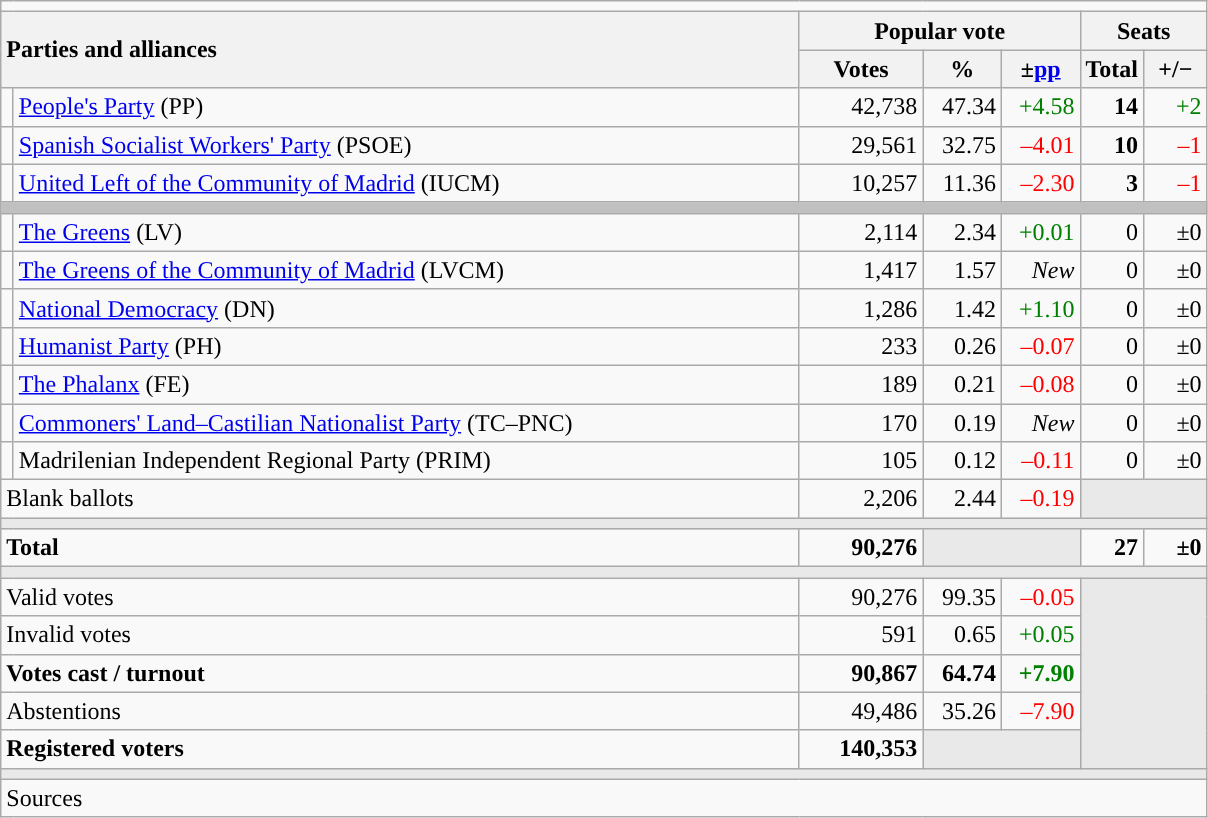<table class="wikitable" style="text-align:right;">
<tr>
<td colspan="7"></td>
</tr>
<tr>
<th style="text-align:left;" rowspan="2" colspan="2" width="525">Parties and alliances</th>
<th colspan="3">Popular vote</th>
<th colspan="2">Seats</th>
</tr>
<tr>
<th width="75">Votes</th>
<th width="45">%</th>
<th width="45">±<a href='#'>pp</a></th>
<th width="35">Total</th>
<th width="35">+/−</th>
</tr>
<tr>
<td width="1" style="color:inherit;background:"></td>
<td align="left"><a href='#'>People's Party</a> (PP)</td>
<td>42,738</td>
<td>47.34</td>
<td style="color:green;">+4.58</td>
<td><strong>14</strong></td>
<td style="color:green;">+2</td>
</tr>
<tr>
<td style="color:inherit;background:"></td>
<td align="left"><a href='#'>Spanish Socialist Workers' Party</a> (PSOE)</td>
<td>29,561</td>
<td>32.75</td>
<td style="color:red;">–4.01</td>
<td><strong>10</strong></td>
<td style="color:red;">–1</td>
</tr>
<tr>
<td style="color:inherit;background:"></td>
<td align="left"><a href='#'>United Left of the Community of Madrid</a> (IUCM)</td>
<td>10,257</td>
<td>11.36</td>
<td style="color:red;">–2.30</td>
<td><strong>3</strong></td>
<td style="color:red;">–1</td>
</tr>
<tr>
<td colspan="7" bgcolor="#C0C0C0"></td>
</tr>
<tr>
<td style="color:inherit;background:"></td>
<td align="left"><a href='#'>The Greens</a> (LV)</td>
<td>2,114</td>
<td>2.34</td>
<td style="color:green;">+0.01</td>
<td>0</td>
<td>±0</td>
</tr>
<tr>
<td style="color:inherit;background:"></td>
<td align="left"><a href='#'>The Greens of the Community of Madrid</a> (LVCM)</td>
<td>1,417</td>
<td>1.57</td>
<td><em>New</em></td>
<td>0</td>
<td>±0</td>
</tr>
<tr>
<td style="color:inherit;background:"></td>
<td align="left"><a href='#'>National Democracy</a> (DN)</td>
<td>1,286</td>
<td>1.42</td>
<td style="color:green;">+1.10</td>
<td>0</td>
<td>±0</td>
</tr>
<tr>
<td style="color:inherit;background:"></td>
<td align="left"><a href='#'>Humanist Party</a> (PH)</td>
<td>233</td>
<td>0.26</td>
<td style="color:red;">–0.07</td>
<td>0</td>
<td>±0</td>
</tr>
<tr>
<td style="color:inherit;background:"></td>
<td align="left"><a href='#'>The Phalanx</a> (FE)</td>
<td>189</td>
<td>0.21</td>
<td style="color:red;">–0.08</td>
<td>0</td>
<td>±0</td>
</tr>
<tr>
<td style="color:inherit;background:"></td>
<td align="left"><a href='#'>Commoners' Land–Castilian Nationalist Party</a> (TC–PNC)</td>
<td>170</td>
<td>0.19</td>
<td><em>New</em></td>
<td>0</td>
<td>±0</td>
</tr>
<tr>
<td style="color:inherit;background:"></td>
<td align="left">Madrilenian Independent Regional Party (PRIM)</td>
<td>105</td>
<td>0.12</td>
<td style="color:red;">–0.11</td>
<td>0</td>
<td>±0</td>
</tr>
<tr>
<td align="left" colspan="2">Blank ballots</td>
<td>2,206</td>
<td>2.44</td>
<td style="color:red;">–0.19</td>
<td bgcolor="#E9E9E9" colspan="2"></td>
</tr>
<tr>
<td colspan="7" bgcolor="#E9E9E9"></td>
</tr>
<tr style="font-weight:bold;">
<td align="left" colspan="2">Total</td>
<td>90,276</td>
<td bgcolor="#E9E9E9" colspan="2"></td>
<td>27</td>
<td>±0</td>
</tr>
<tr>
<td colspan="7" bgcolor="#E9E9E9"></td>
</tr>
<tr>
<td align="left" colspan="2">Valid votes</td>
<td>90,276</td>
<td>99.35</td>
<td style="color:red;">–0.05</td>
<td bgcolor="#E9E9E9" colspan="2" rowspan="5"></td>
</tr>
<tr>
<td align="left" colspan="2">Invalid votes</td>
<td>591</td>
<td>0.65</td>
<td style="color:green;">+0.05</td>
</tr>
<tr style="font-weight:bold;">
<td align="left" colspan="2">Votes cast / turnout</td>
<td>90,867</td>
<td>64.74</td>
<td style="color:green;">+7.90</td>
</tr>
<tr>
<td align="left" colspan="2">Abstentions</td>
<td>49,486</td>
<td>35.26</td>
<td style="color:red;">–7.90</td>
</tr>
<tr style="font-weight:bold;">
<td align="left" colspan="2">Registered voters</td>
<td>140,353</td>
<td bgcolor="#E9E9E9" colspan="2"></td>
</tr>
<tr>
<td colspan="7" bgcolor="#E9E9E9"></td>
</tr>
<tr>
<td align="left" colspan="7">Sources</td>
</tr>
</table>
